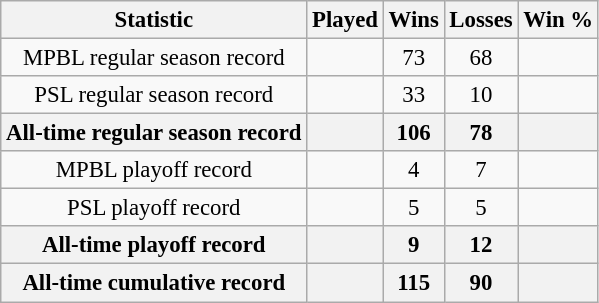<table class="wikitable" style="text-align:center; font-size:95%">
<tr>
<th>Statistic</th>
<th>Played</th>
<th>Wins</th>
<th>Losses</th>
<th>Win %</th>
</tr>
<tr>
<td>MPBL regular season record</td>
<td></td>
<td>73</td>
<td>68</td>
<td></td>
</tr>
<tr>
<td>PSL regular season record</td>
<td></td>
<td>33</td>
<td>10</td>
<td></td>
</tr>
<tr>
<th>All-time regular season record</th>
<th></th>
<th>106</th>
<th>78</th>
<th></th>
</tr>
<tr>
<td>MPBL playoff record</td>
<td></td>
<td>4</td>
<td>7</td>
<td></td>
</tr>
<tr>
<td>PSL playoff record</td>
<td></td>
<td>5</td>
<td>5</td>
<td></td>
</tr>
<tr>
<th>All-time playoff record</th>
<th></th>
<th>9</th>
<th>12</th>
<th></th>
</tr>
<tr>
<th>All-time cumulative record</th>
<th></th>
<th>115</th>
<th>90</th>
<th></th>
</tr>
</table>
